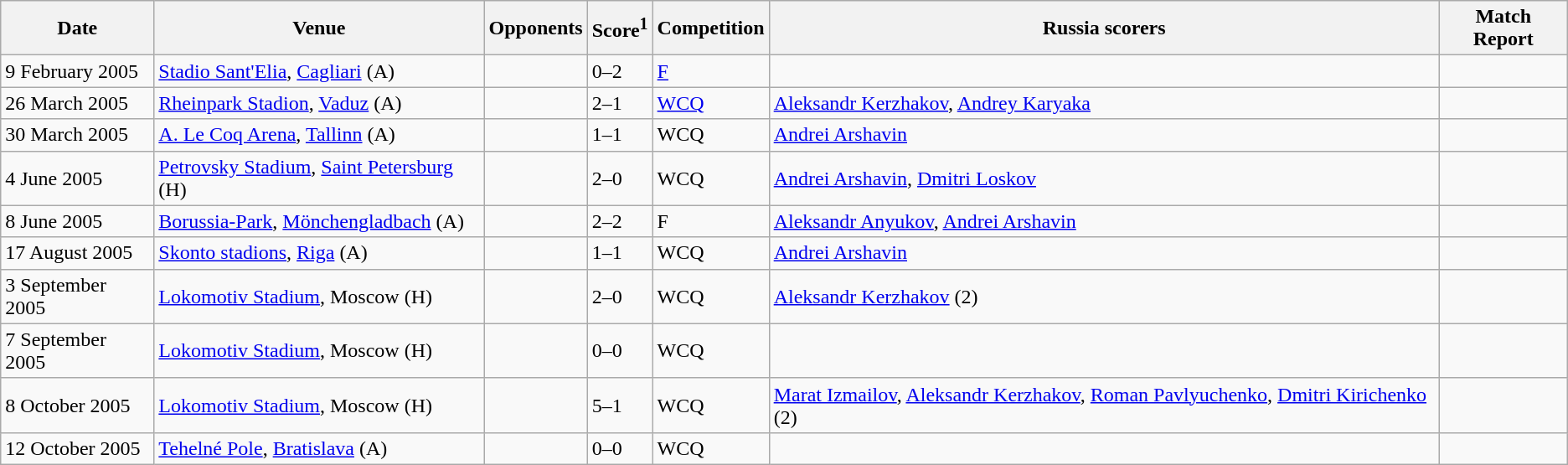<table class="wikitable">
<tr>
<th>Date</th>
<th>Venue</th>
<th>Opponents</th>
<th>Score<sup>1</sup></th>
<th>Competition</th>
<th>Russia scorers</th>
<th>Match Report</th>
</tr>
<tr>
<td>9 February 2005</td>
<td><a href='#'>Stadio Sant'Elia</a>, <a href='#'>Cagliari</a> (A)</td>
<td></td>
<td>0–2</td>
<td><a href='#'>F</a></td>
<td></td>
<td></td>
</tr>
<tr>
<td>26 March 2005</td>
<td><a href='#'>Rheinpark Stadion</a>, <a href='#'>Vaduz</a> (A)</td>
<td></td>
<td>2–1</td>
<td><a href='#'>WCQ</a></td>
<td><a href='#'>Aleksandr Kerzhakov</a>, <a href='#'>Andrey Karyaka</a></td>
<td></td>
</tr>
<tr>
<td>30 March 2005</td>
<td><a href='#'>A. Le Coq Arena</a>, <a href='#'>Tallinn</a> (A)</td>
<td></td>
<td>1–1</td>
<td>WCQ</td>
<td><a href='#'>Andrei Arshavin</a></td>
<td></td>
</tr>
<tr>
<td>4 June 2005</td>
<td><a href='#'>Petrovsky Stadium</a>, <a href='#'>Saint Petersburg</a> (H)</td>
<td></td>
<td>2–0</td>
<td>WCQ</td>
<td><a href='#'>Andrei Arshavin</a>, <a href='#'>Dmitri Loskov</a></td>
<td></td>
</tr>
<tr>
<td>8 June 2005</td>
<td><a href='#'>Borussia-Park</a>, <a href='#'>Mönchengladbach</a> (A)</td>
<td></td>
<td>2–2</td>
<td>F</td>
<td><a href='#'>Aleksandr Anyukov</a>, <a href='#'>Andrei Arshavin</a></td>
<td></td>
</tr>
<tr>
<td>17 August 2005</td>
<td><a href='#'>Skonto stadions</a>, <a href='#'>Riga</a> (A)</td>
<td></td>
<td>1–1</td>
<td>WCQ</td>
<td><a href='#'>Andrei Arshavin</a></td>
<td></td>
</tr>
<tr>
<td>3 September 2005</td>
<td><a href='#'>Lokomotiv Stadium</a>, Moscow (H)</td>
<td></td>
<td>2–0</td>
<td>WCQ</td>
<td><a href='#'>Aleksandr Kerzhakov</a> (2)</td>
<td></td>
</tr>
<tr>
<td>7 September 2005</td>
<td><a href='#'>Lokomotiv Stadium</a>, Moscow (H)</td>
<td></td>
<td>0–0</td>
<td>WCQ</td>
<td></td>
<td></td>
</tr>
<tr>
<td>8 October 2005</td>
<td><a href='#'>Lokomotiv Stadium</a>, Moscow (H)</td>
<td></td>
<td>5–1</td>
<td>WCQ</td>
<td><a href='#'>Marat Izmailov</a>, <a href='#'>Aleksandr Kerzhakov</a>, <a href='#'>Roman Pavlyuchenko</a>, <a href='#'>Dmitri Kirichenko</a> (2)</td>
<td></td>
</tr>
<tr>
<td>12 October 2005</td>
<td><a href='#'>Tehelné Pole</a>, <a href='#'>Bratislava</a> (A)</td>
<td></td>
<td>0–0</td>
<td>WCQ</td>
<td></td>
<td></td>
</tr>
</table>
